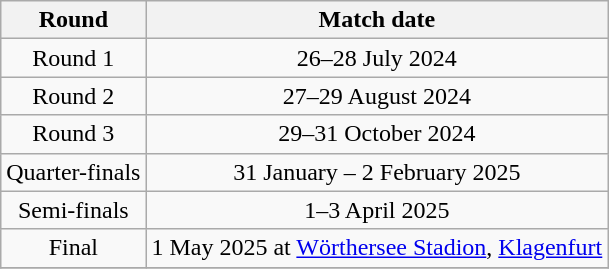<table class="wikitable" style="text-align:center">
<tr>
<th>Round</th>
<th>Match date</th>
</tr>
<tr>
<td>Round 1</td>
<td>26–28 July 2024</td>
</tr>
<tr>
<td>Round 2</td>
<td>27–29 August 2024</td>
</tr>
<tr>
<td>Round 3</td>
<td>29–31 October 2024</td>
</tr>
<tr>
<td>Quarter-finals</td>
<td>31 January – 2 February 2025</td>
</tr>
<tr>
<td>Semi-finals</td>
<td>1–3 April 2025</td>
</tr>
<tr>
<td>Final</td>
<td>1 May 2025 at <a href='#'>Wörthersee Stadion</a>, <a href='#'>Klagenfurt</a></td>
</tr>
<tr>
</tr>
</table>
